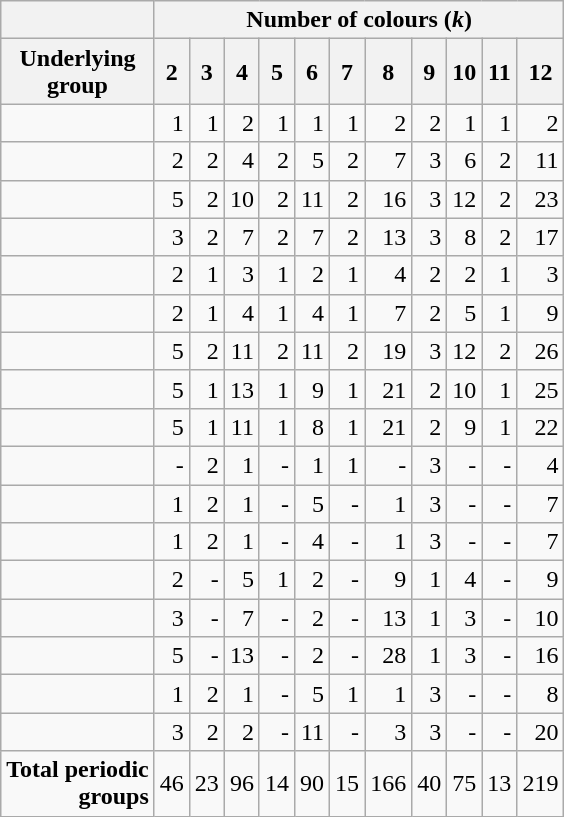<table class="wikitable" style=text-align:right>
<tr>
<th> </th>
<th colspan=11>Number of colours (<em>k</em>)</th>
</tr>
<tr>
<th>Underlying<br>group</th>
<th>2</th>
<th>3</th>
<th>4</th>
<th>5</th>
<th>6</th>
<th>7</th>
<th>8</th>
<th>9</th>
<th>10</th>
<th>11</th>
<th>12</th>
</tr>
<tr>
<td><em><a href='#'></a></em></td>
<td>1</td>
<td>1</td>
<td>2</td>
<td>1</td>
<td>1</td>
<td>1</td>
<td>2</td>
<td>2</td>
<td>1</td>
<td>1</td>
<td>2</td>
</tr>
<tr>
<td><em><a href='#'></a></em></td>
<td>2</td>
<td>2</td>
<td>4</td>
<td>2</td>
<td>5</td>
<td>2</td>
<td>7</td>
<td>3</td>
<td>6</td>
<td>2</td>
<td>11</td>
</tr>
<tr>
<td><em><a href='#'></a></em></td>
<td>5</td>
<td>2</td>
<td>10</td>
<td>2</td>
<td>11</td>
<td>2</td>
<td>16</td>
<td>3</td>
<td>12</td>
<td>2</td>
<td>23</td>
</tr>
<tr>
<td><em><a href='#'></a></em></td>
<td>3</td>
<td>2</td>
<td>7</td>
<td>2</td>
<td>7</td>
<td>2</td>
<td>13</td>
<td>3</td>
<td>8</td>
<td>2</td>
<td>17</td>
</tr>
<tr>
<td><em><a href='#'></a></em></td>
<td>2</td>
<td>1</td>
<td>3</td>
<td>1</td>
<td>2</td>
<td>1</td>
<td>4</td>
<td>2</td>
<td>2</td>
<td>1</td>
<td>3</td>
</tr>
<tr>
<td><em><a href='#'></a></em></td>
<td>2</td>
<td>1</td>
<td>4</td>
<td>1</td>
<td>4</td>
<td>1</td>
<td>7</td>
<td>2</td>
<td>5</td>
<td>1</td>
<td>9</td>
</tr>
<tr>
<td><em><a href='#'></a></em></td>
<td>5</td>
<td>2</td>
<td>11</td>
<td>2</td>
<td>11</td>
<td>2</td>
<td>19</td>
<td>3</td>
<td>12</td>
<td>2</td>
<td>26</td>
</tr>
<tr>
<td><em><a href='#'></a></em></td>
<td>5</td>
<td>1</td>
<td>13</td>
<td>1</td>
<td>9</td>
<td>1</td>
<td>21</td>
<td>2</td>
<td>10</td>
<td>1</td>
<td>25</td>
</tr>
<tr>
<td><em><a href='#'></a></em></td>
<td>5</td>
<td>1</td>
<td>11</td>
<td>1</td>
<td>8</td>
<td>1</td>
<td>21</td>
<td>2</td>
<td>9</td>
<td>1</td>
<td>22</td>
</tr>
<tr>
<td><em><a href='#'></a></em></td>
<td>-</td>
<td>2</td>
<td>1</td>
<td>-</td>
<td>1</td>
<td>1</td>
<td>-</td>
<td>3</td>
<td>-</td>
<td>-</td>
<td>4</td>
</tr>
<tr>
<td><em><a href='#'></a></em></td>
<td>1</td>
<td>2</td>
<td>1</td>
<td>-</td>
<td>5</td>
<td>-</td>
<td>1</td>
<td>3</td>
<td>-</td>
<td>-</td>
<td>7</td>
</tr>
<tr>
<td><em><a href='#'></a></em></td>
<td>1</td>
<td>2</td>
<td>1</td>
<td>-</td>
<td>4</td>
<td>-</td>
<td>1</td>
<td>3</td>
<td>-</td>
<td>-</td>
<td>7</td>
</tr>
<tr>
<td><em><a href='#'></a></em></td>
<td>2</td>
<td>-</td>
<td>5</td>
<td>1</td>
<td>2</td>
<td>-</td>
<td>9</td>
<td>1</td>
<td>4</td>
<td>-</td>
<td>9</td>
</tr>
<tr>
<td><em><a href='#'></a></em></td>
<td>3</td>
<td>-</td>
<td>7</td>
<td>-</td>
<td>2</td>
<td>-</td>
<td>13</td>
<td>1</td>
<td>3</td>
<td>-</td>
<td>10</td>
</tr>
<tr>
<td><em><a href='#'></a></em></td>
<td>5</td>
<td>-</td>
<td>13</td>
<td>-</td>
<td>2</td>
<td>-</td>
<td>28</td>
<td>1</td>
<td>3</td>
<td>-</td>
<td>16</td>
</tr>
<tr>
<td><em><a href='#'></a></em></td>
<td>1</td>
<td>2</td>
<td>1</td>
<td>-</td>
<td>5</td>
<td>1</td>
<td>1</td>
<td>3</td>
<td>-</td>
<td>-</td>
<td>8</td>
</tr>
<tr>
<td><em><a href='#'></a></em></td>
<td>3</td>
<td>2</td>
<td>2</td>
<td>-</td>
<td>11</td>
<td>-</td>
<td>3</td>
<td>3</td>
<td>-</td>
<td>-</td>
<td>20</td>
</tr>
<tr>
<td><strong>Total periodic<br> groups</strong></td>
<td>46</td>
<td>23</td>
<td>96</td>
<td>14</td>
<td>90</td>
<td>15</td>
<td>166</td>
<td>40</td>
<td>75</td>
<td>13</td>
<td>219</td>
</tr>
</table>
